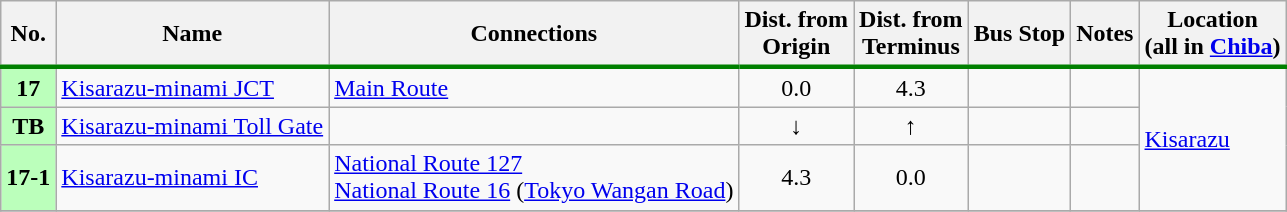<table class="wikitable">
<tr>
<th style="border-bottom:3px solid green;">No.</th>
<th style="border-bottom:3px solid green;">Name</th>
<th style="border-bottom:3px solid green;">Connections</th>
<th style="border-bottom:3px solid green;">Dist. from<br>Origin</th>
<th style="border-bottom:3px solid green;">Dist. from<br>Terminus</th>
<th style="border-bottom:3px solid green;">Bus Stop</th>
<th style="border-bottom:3px solid green;">Notes</th>
<th style="border-bottom:3px solid green;">Location<br>(all in <a href='#'>Chiba</a>)</th>
</tr>
<tr>
<th style="background-color: #BFB;">17</th>
<td><a href='#'>Kisarazu-minami JCT</a></td>
<td> <a href='#'>Main Route</a></td>
<td style="text-align: center;">0.0</td>
<td style="text-align: center;">4.3</td>
<td style="text-align: center;"></td>
<td></td>
<td rowspan="3"><a href='#'>Kisarazu</a></td>
</tr>
<tr>
<th style="background-color: #BFB;">TB</th>
<td><a href='#'>Kisarazu-minami Toll Gate</a></td>
<td></td>
<td style="text-align: center;">↓</td>
<td style="text-align: center;">↑</td>
<td style="text-align: center;"></td>
<td></td>
</tr>
<tr>
<th style="background-color: #BFB;">17-1</th>
<td><a href='#'>Kisarazu-minami IC</a></td>
<td> <a href='#'>National Route 127</a><br> <a href='#'>National Route 16</a> (<a href='#'>Tokyo Wangan Road</a>)</td>
<td style="text-align: center;">4.3</td>
<td style="text-align: center;">0.0</td>
<td style="text-align: center;"></td>
<td></td>
</tr>
<tr>
</tr>
</table>
